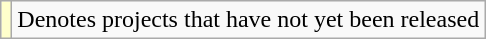<table class="wikitable">
<tr>
<td style="background:#FFFFCC;"></td>
<td>Denotes projects that have not yet been released</td>
</tr>
</table>
